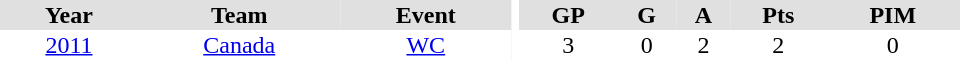<table border="0" cellpadding="1" cellspacing="0" ID="Table3" style="text-align:center; width:40em">
<tr ALIGN="center" bgcolor="#e0e0e0">
<th>Year</th>
<th>Team</th>
<th>Event</th>
<th rowspan="99" bgcolor="#ffffff"></th>
<th>GP</th>
<th>G</th>
<th>A</th>
<th>Pts</th>
<th>PIM</th>
</tr>
<tr>
<td><a href='#'>2011</a></td>
<td><a href='#'>Canada</a></td>
<td><a href='#'>WC</a></td>
<td>3</td>
<td>0</td>
<td>2</td>
<td>2</td>
<td>0</td>
</tr>
</table>
